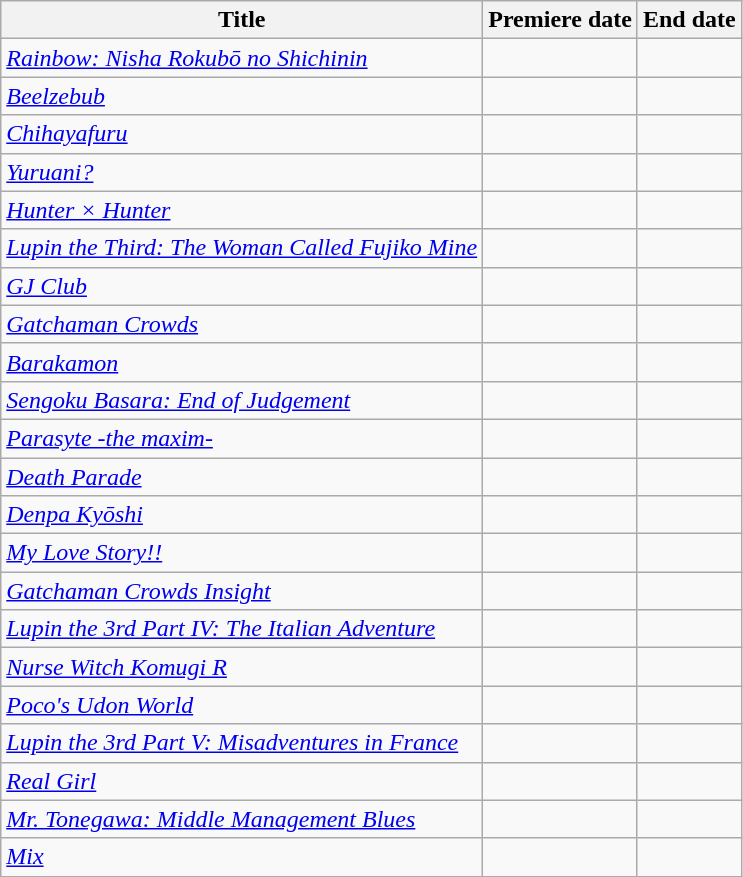<table class="wikitable sortable">
<tr>
<th>Title</th>
<th>Premiere date</th>
<th>End date</th>
</tr>
<tr>
<td><em><a href='#'>Rainbow: Nisha Rokubō no Shichinin</a></em></td>
<td></td>
<td></td>
</tr>
<tr>
<td><em><a href='#'>Beelzebub</a></em></td>
<td></td>
<td></td>
</tr>
<tr>
<td><em><a href='#'>Chihayafuru</a></em></td>
<td></td>
<td></td>
</tr>
<tr>
<td><em><a href='#'>Yuruani?</a></em></td>
<td></td>
<td></td>
</tr>
<tr>
<td><em><a href='#'>Hunter × Hunter</a></em></td>
<td></td>
<td></td>
</tr>
<tr>
<td><em><a href='#'>Lupin the Third: The Woman Called Fujiko Mine</a></em></td>
<td></td>
<td></td>
</tr>
<tr>
<td><em><a href='#'>GJ Club</a></em></td>
<td></td>
<td></td>
</tr>
<tr>
<td><em><a href='#'>Gatchaman Crowds</a></em></td>
<td></td>
<td></td>
</tr>
<tr>
<td><em><a href='#'>Barakamon</a></em></td>
<td></td>
<td></td>
</tr>
<tr>
<td><em><a href='#'>Sengoku Basara: End of Judgement</a></em></td>
<td></td>
<td></td>
</tr>
<tr>
<td><em><a href='#'>Parasyte -the maxim-</a></em></td>
<td></td>
<td></td>
</tr>
<tr>
<td><em><a href='#'>Death Parade</a></em></td>
<td></td>
<td></td>
</tr>
<tr>
<td><em><a href='#'>Denpa Kyōshi</a></em></td>
<td></td>
<td></td>
</tr>
<tr>
<td><em><a href='#'>My Love Story!!</a></em></td>
<td></td>
<td></td>
</tr>
<tr>
<td><em><a href='#'>Gatchaman Crowds Insight</a></em></td>
<td></td>
<td></td>
</tr>
<tr>
<td><em><a href='#'>Lupin the 3rd Part IV: The Italian Adventure</a></em></td>
<td></td>
<td></td>
</tr>
<tr>
<td><em><a href='#'>Nurse Witch Komugi R</a></em></td>
<td></td>
<td></td>
</tr>
<tr>
<td><em><a href='#'>Poco's Udon World</a></em></td>
<td></td>
<td></td>
</tr>
<tr>
<td><em><a href='#'>Lupin the 3rd Part V: Misadventures in France</a></em></td>
<td></td>
<td></td>
</tr>
<tr>
<td><em><a href='#'>Real Girl</a></em></td>
<td></td>
<td></td>
</tr>
<tr>
<td><em><a href='#'>Mr. Tonegawa: Middle Management Blues</a></em></td>
<td></td>
<td></td>
</tr>
<tr>
<td><em><a href='#'>Mix</a></em></td>
<td></td>
<td></td>
</tr>
</table>
